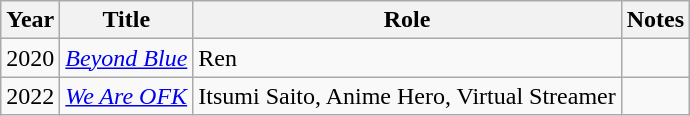<table class="wikitable sortable">
<tr>
<th>Year</th>
<th>Title</th>
<th>Role</th>
<th class="unsortable">Notes</th>
</tr>
<tr>
<td>2020</td>
<td><em><a href='#'>Beyond Blue</a></em></td>
<td>Ren</td>
<td></td>
</tr>
<tr>
<td>2022</td>
<td><em><a href='#'>We Are OFK</a></em></td>
<td>Itsumi Saito, Anime Hero, Virtual Streamer</td>
<td></td>
</tr>
</table>
